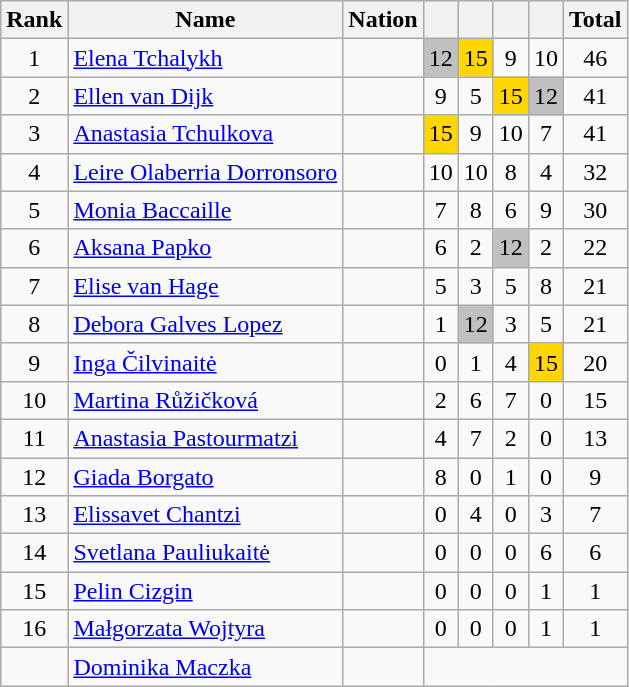<table class="wikitable sortable" style="text-align:center">
<tr>
<th>Rank</th>
<th>Name</th>
<th>Nation</th>
<th></th>
<th></th>
<th></th>
<th></th>
<th>Total</th>
</tr>
<tr>
<td>1</td>
<td align=left><a href='#'>Elena Tchalykh</a></td>
<td align=left></td>
<td bgcolor=silver>12</td>
<td bgcolor=gold>15</td>
<td>9</td>
<td>10</td>
<td>46</td>
</tr>
<tr>
<td>2</td>
<td align=left><a href='#'>Ellen van Dijk</a></td>
<td align=left></td>
<td>9</td>
<td>5</td>
<td bgcolor=gold>15</td>
<td bgcolor=silver>12</td>
<td>41</td>
</tr>
<tr>
<td>3</td>
<td align=left><a href='#'>Anastasia Tchulkova</a></td>
<td align=left></td>
<td bgcolor=gold>15</td>
<td>9</td>
<td>10</td>
<td>7</td>
<td>41</td>
</tr>
<tr>
<td>4</td>
<td align=left><a href='#'>Leire Olaberria Dorronsoro</a></td>
<td align=left></td>
<td>10</td>
<td>10</td>
<td>8</td>
<td>4</td>
<td>32</td>
</tr>
<tr>
<td>5</td>
<td align=left><a href='#'>Monia Baccaille</a></td>
<td align=left></td>
<td>7</td>
<td>8</td>
<td>6</td>
<td>9</td>
<td>30</td>
</tr>
<tr>
<td>6</td>
<td align=left><a href='#'>Aksana Papko</a></td>
<td align=left></td>
<td>6</td>
<td>2</td>
<td bgcolor=silver>12</td>
<td>2</td>
<td>22</td>
</tr>
<tr>
<td>7</td>
<td align=left><a href='#'>Elise van Hage</a></td>
<td align=left></td>
<td>5</td>
<td>3</td>
<td>5</td>
<td>8</td>
<td>21</td>
</tr>
<tr>
<td>8</td>
<td align=left><a href='#'>Debora Galves Lopez</a></td>
<td align=left></td>
<td>1</td>
<td bgcolor=silver>12</td>
<td>3</td>
<td>5</td>
<td>21</td>
</tr>
<tr>
<td>9</td>
<td align=left><a href='#'>Inga Čilvinaitė</a></td>
<td align=left></td>
<td>0</td>
<td>1</td>
<td>4</td>
<td bgcolor=gold>15</td>
<td>20</td>
</tr>
<tr>
<td>10</td>
<td align=left><a href='#'>Martina Růžičková</a></td>
<td align=left></td>
<td>2</td>
<td>6</td>
<td>7</td>
<td>0</td>
<td>15</td>
</tr>
<tr>
<td>11</td>
<td align=left><a href='#'>Anastasia Pastourmatzi</a></td>
<td align=left></td>
<td>4</td>
<td>7</td>
<td>2</td>
<td>0</td>
<td>13</td>
</tr>
<tr>
<td>12</td>
<td align=left><a href='#'>Giada Borgato</a></td>
<td align=left></td>
<td>8</td>
<td>0</td>
<td>1</td>
<td>0</td>
<td>9</td>
</tr>
<tr>
<td>13</td>
<td align=left><a href='#'>Elissavet Chantzi</a></td>
<td align=left></td>
<td>0</td>
<td>4</td>
<td>0</td>
<td>3</td>
<td>7</td>
</tr>
<tr>
<td>14</td>
<td align=left><a href='#'>Svetlana Pauliukaitė</a></td>
<td align=left></td>
<td>0</td>
<td>0</td>
<td>0</td>
<td>6</td>
<td>6</td>
</tr>
<tr>
<td>15</td>
<td align=left><a href='#'>Pelin Cizgin</a></td>
<td align=left></td>
<td>0</td>
<td>0</td>
<td>0</td>
<td>1</td>
<td>1</td>
</tr>
<tr>
<td>16</td>
<td align=left><a href='#'>Małgorzata Wojtyra</a></td>
<td align=left></td>
<td>0</td>
<td>0</td>
<td>0</td>
<td>1</td>
<td>1</td>
</tr>
<tr>
<td></td>
<td align=left><a href='#'>Dominika Maczka</a></td>
<td align=left></td>
</tr>
</table>
